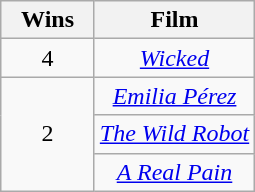<table class="wikitable" rowspan="2" style="text-align:center" background: #f6e39c;>
<tr>
<th scope="col" style="width:55px;">Wins</th>
<th scope="col" style="text-align:center;">Film</th>
</tr>
<tr>
<td rowspan="1" style="text-align:center">4</td>
<td><em><a href='#'>Wicked</a></em></td>
</tr>
<tr>
<td rowspan="3" style="text-align:center">2</td>
<td><em><a href='#'>Emilia Pérez</a></em></td>
</tr>
<tr>
<td><em><a href='#'>The Wild Robot</a></em></td>
</tr>
<tr>
<td><em><a href='#'>A Real Pain</a></em></td>
</tr>
</table>
